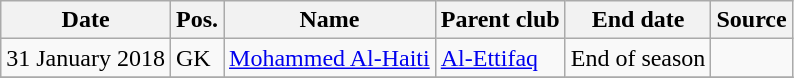<table class="wikitable" style="text-align:left">
<tr>
<th>Date</th>
<th>Pos.</th>
<th>Name</th>
<th>Parent club</th>
<th>End date</th>
<th>Source</th>
</tr>
<tr>
<td>31 January 2018</td>
<td>GK</td>
<td> <a href='#'>Mohammed Al-Haiti</a></td>
<td> <a href='#'>Al-Ettifaq</a></td>
<td>End of season</td>
<td></td>
</tr>
<tr>
</tr>
</table>
